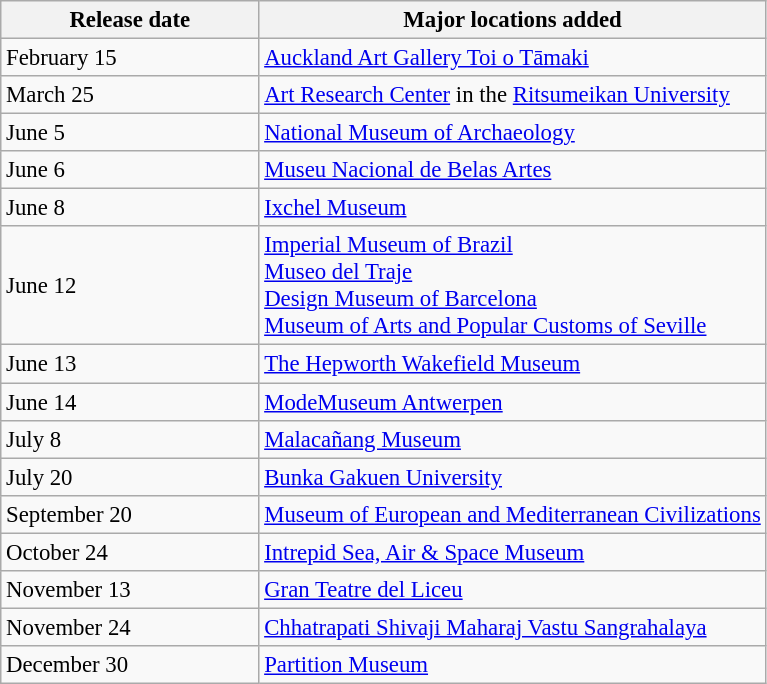<table class="wikitable sortable collapsible" style="font-size:95%">
<tr>
<th style="width:165px;">Release date</th>
<th>Major locations added</th>
</tr>
<tr>
<td>February 15</td>
<td> <a href='#'>Auckland Art Gallery Toi o Tāmaki</a></td>
</tr>
<tr>
<td>March 25</td>
<td> <a href='#'>Art Research Center</a> in the <a href='#'>Ritsumeikan University</a></td>
</tr>
<tr>
<td>June 5</td>
<td> <a href='#'>National Museum of Archaeology</a></td>
</tr>
<tr>
<td>June 6</td>
<td> <a href='#'>Museu Nacional de Belas Artes</a></td>
</tr>
<tr>
<td>June 8</td>
<td> <a href='#'>Ixchel Museum</a></td>
</tr>
<tr>
<td>June 12</td>
<td> <a href='#'>Imperial Museum of Brazil</a><br> <a href='#'>Museo del Traje</a><br> <a href='#'>Design Museum of Barcelona</a><br> <a href='#'>Museum of Arts and Popular Customs of Seville</a></td>
</tr>
<tr>
<td>June 13</td>
<td> <a href='#'>The Hepworth Wakefield Museum</a></td>
</tr>
<tr>
<td>June 14</td>
<td> <a href='#'>ModeMuseum Antwerpen</a></td>
</tr>
<tr>
<td>July 8</td>
<td> <a href='#'>Malacañang Museum</a></td>
</tr>
<tr>
<td>July 20</td>
<td> <a href='#'>Bunka Gakuen University</a></td>
</tr>
<tr>
<td>September 20</td>
<td> <a href='#'>Museum of European and Mediterranean Civilizations</a></td>
</tr>
<tr>
<td>October 24</td>
<td> <a href='#'>Intrepid Sea, Air & Space Museum</a></td>
</tr>
<tr>
<td>November 13</td>
<td> <a href='#'>Gran Teatre del Liceu</a></td>
</tr>
<tr>
<td>November 24</td>
<td> <a href='#'>Chhatrapati Shivaji Maharaj Vastu Sangrahalaya</a></td>
</tr>
<tr>
<td>December 30</td>
<td> <a href='#'>Partition Museum</a></td>
</tr>
</table>
